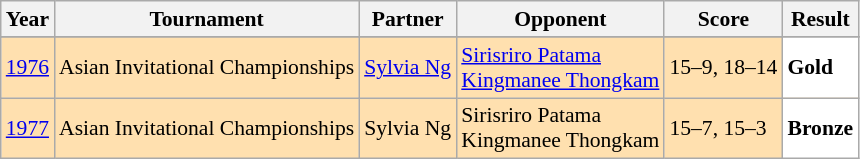<table class="sortable wikitable" style="font-size:90%;">
<tr>
<th>Year</th>
<th>Tournament</th>
<th>Partner</th>
<th>Opponent</th>
<th>Score</th>
<th>Result</th>
</tr>
<tr>
</tr>
<tr style="background:#FFE0AF">
<td align="center"><a href='#'>1976</a></td>
<td align="left">Asian Invitational Championships</td>
<td align="left"> <a href='#'>Sylvia Ng</a></td>
<td align="left"> <a href='#'>Sirisriro Patama</a><br> <a href='#'>Kingmanee Thongkam</a></td>
<td align="left">15–9, 18–14</td>
<td style="text-align:left; background:white"> <strong>Gold</strong></td>
</tr>
<tr style="background:#FFE0AF">
<td align="center"><a href='#'>1977</a></td>
<td align="left">Asian Invitational Championships</td>
<td align="left"> Sylvia Ng</td>
<td align="left"> Sirisriro Patama<br> Kingmanee Thongkam</td>
<td align="left">15–7, 15–3</td>
<td style="text-align:left; background:white"> <strong>Bronze</strong></td>
</tr>
</table>
